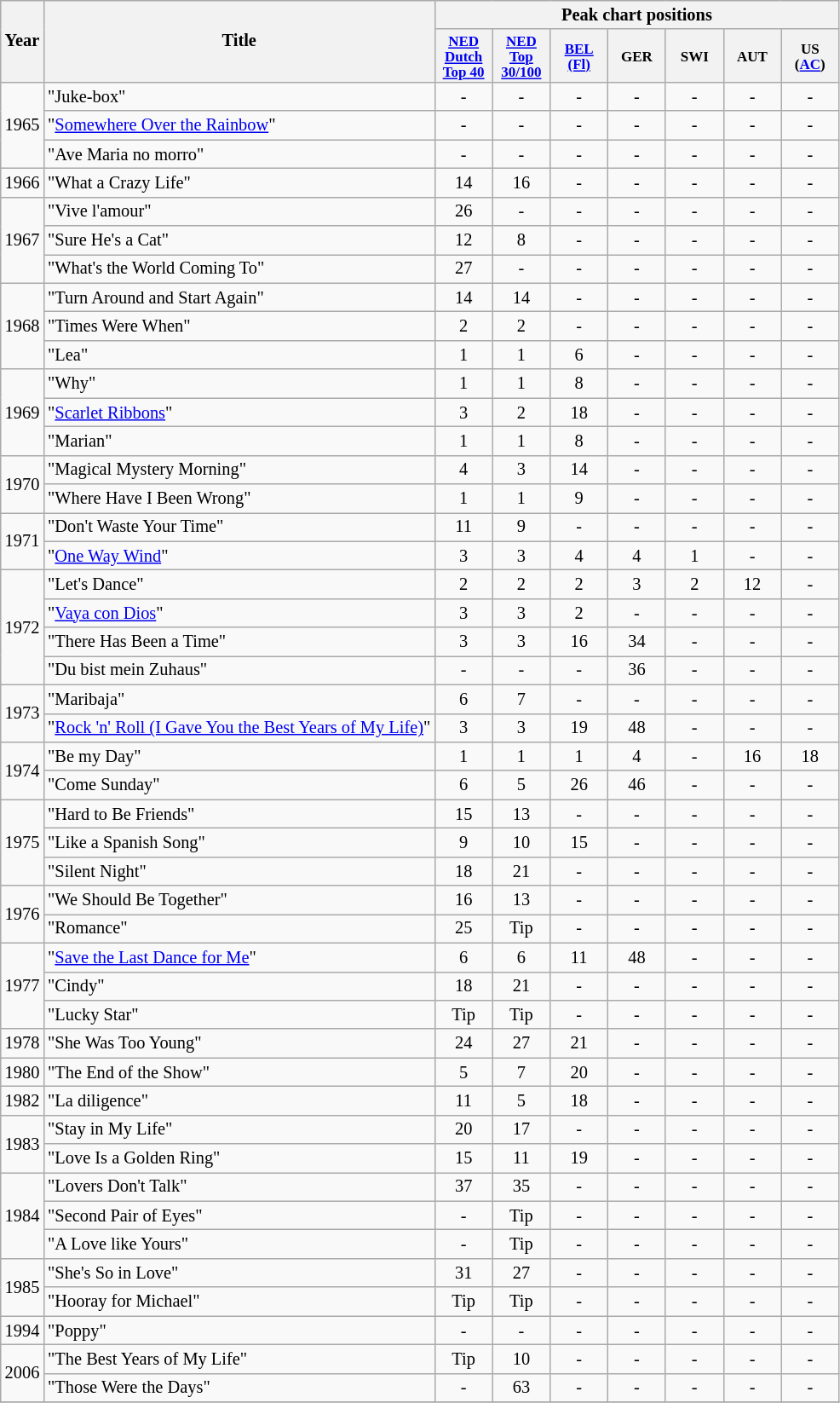<table class="wikitable" style="margin: 0.5em 1em 0.5em 0; font-size: 85%; text-align: center;">
<tr>
<th rowspan="2">Year</th>
<th rowspan="2">Title</th>
<th colspan="7">Peak chart positions</th>
</tr>
<tr style="font-size:smaller;">
<th style="width:3.5em;"><a href='#'>NED<br>Dutch<br>Top 40</a><br></th>
<th style="width:3.5em;"><a href='#'>NED<br>Top 30/100</a><br></th>
<th style="width:3.5em;"><a href='#'>BEL<br>(Fl)</a><br></th>
<th style="width:3.5em;">GER<br></th>
<th style="width:3.5em;">SWI<br></th>
<th style="width:3.5em;">AUT<br></th>
<th style="width:3.5em;">US <br>(<a href='#'>AC</a>)<br></th>
</tr>
<tr>
<td rowspan=3>1965</td>
<td align="left">"Juke-box"</td>
<td>-</td>
<td>-</td>
<td>-</td>
<td>-</td>
<td>-</td>
<td>-</td>
<td>-</td>
</tr>
<tr>
<td align="left">"<a href='#'>Somewhere Over the Rainbow</a>"</td>
<td>-</td>
<td>-</td>
<td>-</td>
<td>-</td>
<td>-</td>
<td>-</td>
<td>-</td>
</tr>
<tr>
<td align="left">"Ave Maria no morro"</td>
<td>-</td>
<td>-</td>
<td>-</td>
<td>-</td>
<td>-</td>
<td>-</td>
<td>-</td>
</tr>
<tr>
<td rowspan=1>1966</td>
<td align="left">"What a Crazy Life"</td>
<td>14</td>
<td>16</td>
<td>-</td>
<td>-</td>
<td>-</td>
<td>-</td>
<td>-</td>
</tr>
<tr>
<td rowspan=3>1967</td>
<td align="left">"Vive l'amour"</td>
<td>26</td>
<td>-</td>
<td>-</td>
<td>-</td>
<td>-</td>
<td>-</td>
<td>-</td>
</tr>
<tr>
<td align="left">"Sure He's a Cat"</td>
<td>12</td>
<td>8</td>
<td>-</td>
<td>-</td>
<td>-</td>
<td>-</td>
<td>-</td>
</tr>
<tr>
<td align="left">"What's the World Coming To"</td>
<td>27</td>
<td>-</td>
<td>-</td>
<td>-</td>
<td>-</td>
<td>-</td>
<td>-</td>
</tr>
<tr>
<td rowspan=3>1968</td>
<td align="left">"Turn Around and Start Again"</td>
<td>14</td>
<td>14</td>
<td>-</td>
<td>-</td>
<td>-</td>
<td>-</td>
<td>-</td>
</tr>
<tr>
<td align="left">"Times Were When"</td>
<td>2</td>
<td>2</td>
<td>-</td>
<td>-</td>
<td>-</td>
<td>-</td>
<td>-</td>
</tr>
<tr>
<td align="left">"Lea"</td>
<td>1</td>
<td>1</td>
<td>6</td>
<td>-</td>
<td>-</td>
<td>-</td>
<td>-</td>
</tr>
<tr>
<td rowspan=3>1969</td>
<td align="left">"Why"</td>
<td>1</td>
<td>1</td>
<td>8</td>
<td>-</td>
<td>-</td>
<td>-</td>
<td>-</td>
</tr>
<tr>
<td align="left">"<a href='#'>Scarlet Ribbons</a>"</td>
<td>3</td>
<td>2</td>
<td>18</td>
<td>-</td>
<td>-</td>
<td>-</td>
<td>-</td>
</tr>
<tr>
<td align="left">"Marian"</td>
<td>1</td>
<td>1</td>
<td>8</td>
<td>-</td>
<td>-</td>
<td>-</td>
<td>-</td>
</tr>
<tr>
<td rowspan=2>1970</td>
<td align="left">"Magical Mystery Morning"</td>
<td>4</td>
<td>3</td>
<td>14</td>
<td>-</td>
<td>-</td>
<td>-</td>
<td>-</td>
</tr>
<tr>
<td align="left">"Where Have I Been Wrong"</td>
<td>1</td>
<td>1</td>
<td>9</td>
<td>-</td>
<td>-</td>
<td>-</td>
<td>-</td>
</tr>
<tr>
<td rowspan=2>1971</td>
<td align="left">"Don't Waste Your Time"</td>
<td>11</td>
<td>9</td>
<td>-</td>
<td>-</td>
<td>-</td>
<td>-</td>
<td>-</td>
</tr>
<tr>
<td align="left">"<a href='#'>One Way Wind</a>"</td>
<td>3</td>
<td>3</td>
<td>4</td>
<td>4</td>
<td>1</td>
<td>-</td>
<td>-</td>
</tr>
<tr>
<td rowspan=4>1972</td>
<td align="left">"Let's Dance"</td>
<td>2</td>
<td>2</td>
<td>2</td>
<td>3</td>
<td>2</td>
<td>12</td>
<td>-</td>
</tr>
<tr>
<td align="left">"<a href='#'>Vaya con Dios</a>"</td>
<td>3</td>
<td>3</td>
<td>2</td>
<td>-</td>
<td>-</td>
<td>-</td>
<td>-</td>
</tr>
<tr>
<td align="left">"There Has Been a Time"</td>
<td>3</td>
<td>3</td>
<td>16</td>
<td>34</td>
<td>-</td>
<td>-</td>
<td>-</td>
</tr>
<tr>
<td align="left">"Du bist mein Zuhaus"</td>
<td>-</td>
<td>-</td>
<td>-</td>
<td>36</td>
<td>-</td>
<td>-</td>
<td>-</td>
</tr>
<tr>
<td rowspan=2>1973</td>
<td align="left">"Maribaja"</td>
<td>6</td>
<td>7</td>
<td>-</td>
<td>-</td>
<td>-</td>
<td>-</td>
<td>-</td>
</tr>
<tr>
<td align="left">"<a href='#'>Rock 'n' Roll (I Gave You the Best Years of My Life)</a>"</td>
<td>3</td>
<td>3</td>
<td>19</td>
<td>48</td>
<td>-</td>
<td>-</td>
<td>-</td>
</tr>
<tr>
<td rowspan=2>1974</td>
<td align="left">"Be my Day"</td>
<td>1</td>
<td>1</td>
<td>1</td>
<td>4</td>
<td>-</td>
<td>16</td>
<td>18</td>
</tr>
<tr>
<td align="left">"Come Sunday"</td>
<td>6</td>
<td>5</td>
<td>26</td>
<td>46</td>
<td>-</td>
<td>-</td>
<td>-</td>
</tr>
<tr>
<td rowspan=3>1975</td>
<td align="left">"Hard to Be Friends"</td>
<td>15</td>
<td>13</td>
<td>-</td>
<td>-</td>
<td>-</td>
<td>-</td>
<td>-</td>
</tr>
<tr>
<td align="left">"Like a Spanish Song"</td>
<td>9</td>
<td>10</td>
<td>15</td>
<td>-</td>
<td>-</td>
<td>-</td>
<td>-</td>
</tr>
<tr>
<td align="left">"Silent Night"</td>
<td>18</td>
<td>21</td>
<td>-</td>
<td>-</td>
<td>-</td>
<td>-</td>
<td>-</td>
</tr>
<tr>
<td rowspan=2>1976</td>
<td align="left">"We Should Be Together"</td>
<td>16</td>
<td>13</td>
<td>-</td>
<td>-</td>
<td>-</td>
<td>-</td>
<td>-</td>
</tr>
<tr>
<td align="left">"Romance"</td>
<td>25</td>
<td>Tip</td>
<td>-</td>
<td>-</td>
<td>-</td>
<td>-</td>
<td>-</td>
</tr>
<tr>
<td rowspan=3>1977</td>
<td align="left">"<a href='#'>Save the Last Dance for Me</a>"</td>
<td>6</td>
<td>6</td>
<td>11</td>
<td>48</td>
<td>-</td>
<td>-</td>
<td>-</td>
</tr>
<tr>
<td align="left">"Cindy"</td>
<td>18</td>
<td>21</td>
<td>-</td>
<td>-</td>
<td>-</td>
<td>-</td>
<td>-</td>
</tr>
<tr>
<td align="left">"Lucky Star"</td>
<td>Tip</td>
<td>Tip</td>
<td>-</td>
<td>-</td>
<td>-</td>
<td>-</td>
<td>-</td>
</tr>
<tr>
<td rowspan=1>1978</td>
<td align="left">"She Was Too Young"</td>
<td>24</td>
<td>27</td>
<td>21</td>
<td>-</td>
<td>-</td>
<td>-</td>
<td>-</td>
</tr>
<tr>
<td rowspan=1>1980</td>
<td align="left">"The End of the Show"</td>
<td>5</td>
<td>7</td>
<td>20</td>
<td>-</td>
<td>-</td>
<td>-</td>
<td>-</td>
</tr>
<tr>
<td rowspan=1>1982</td>
<td align="left">"La diligence"</td>
<td>11</td>
<td>5</td>
<td>18</td>
<td>-</td>
<td>-</td>
<td>-</td>
<td>-</td>
</tr>
<tr>
<td rowspan=2>1983</td>
<td align="left">"Stay in My Life"</td>
<td>20</td>
<td>17</td>
<td>-</td>
<td>-</td>
<td>-</td>
<td>-</td>
<td>-</td>
</tr>
<tr>
<td align="left">"Love Is a Golden Ring"</td>
<td>15</td>
<td>11</td>
<td>19</td>
<td>-</td>
<td>-</td>
<td>-</td>
<td>-</td>
</tr>
<tr>
<td rowspan=3>1984</td>
<td align="left">"Lovers Don't Talk"</td>
<td>37</td>
<td>35</td>
<td>-</td>
<td>-</td>
<td>-</td>
<td>-</td>
<td>-</td>
</tr>
<tr>
<td align="left">"Second Pair of Eyes"</td>
<td>-</td>
<td>Tip</td>
<td>-</td>
<td>-</td>
<td>-</td>
<td>-</td>
<td>-</td>
</tr>
<tr>
<td align="left">"A Love like Yours"</td>
<td>-</td>
<td>Tip</td>
<td>-</td>
<td>-</td>
<td>-</td>
<td>-</td>
<td>-</td>
</tr>
<tr>
<td rowspan=2>1985</td>
<td align="left">"She's So in Love"</td>
<td>31</td>
<td>27</td>
<td>-</td>
<td>-</td>
<td>-</td>
<td>-</td>
<td>-</td>
</tr>
<tr>
<td align="left">"Hooray for Michael"</td>
<td>Tip</td>
<td>Tip</td>
<td>-</td>
<td>-</td>
<td>-</td>
<td>-</td>
<td>-</td>
</tr>
<tr>
<td rowspan=1>1994</td>
<td align="left">"Poppy"</td>
<td>-</td>
<td>-</td>
<td>-</td>
<td>-</td>
<td>-</td>
<td>-</td>
<td>-</td>
</tr>
<tr>
<td rowspan=2>2006</td>
<td align="left">"The Best Years of My Life"</td>
<td>Tip</td>
<td>10</td>
<td>-</td>
<td>-</td>
<td>-</td>
<td>-</td>
<td>-</td>
</tr>
<tr>
<td align="left">"Those Were the Days"</td>
<td>-</td>
<td>63</td>
<td>-</td>
<td>-</td>
<td>-</td>
<td>-</td>
<td>-</td>
</tr>
<tr>
</tr>
</table>
